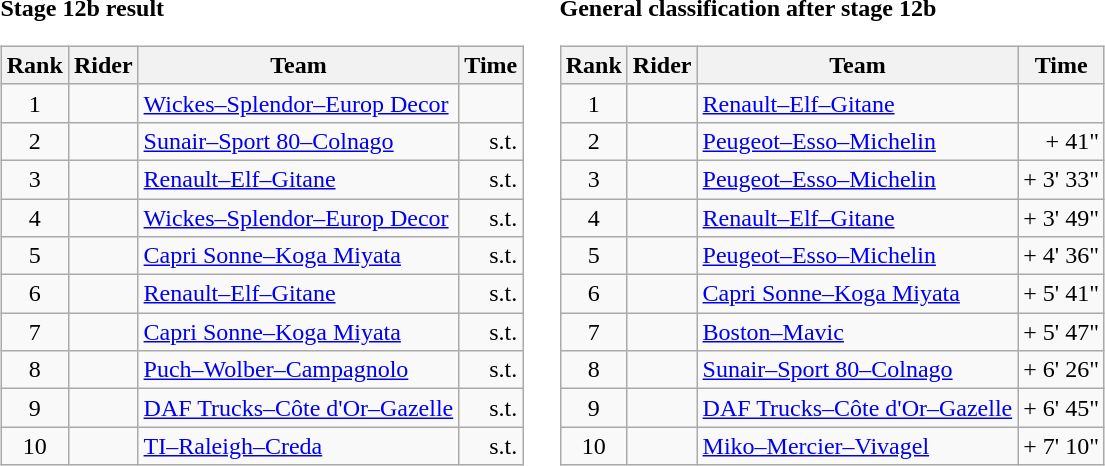<table>
<tr>
<td><strong>Stage 12b result</strong><br><table class="wikitable">
<tr>
<th scope="col">Rank</th>
<th scope="col">Rider</th>
<th scope="col">Team</th>
<th scope="col">Time</th>
</tr>
<tr>
<td style="text-align:center;">1</td>
<td></td>
<td><a href='#'>Wickes–Splendor–Europ Decor</a></td>
<td style="text-align:right;"></td>
</tr>
<tr>
<td style="text-align:center;">2</td>
<td></td>
<td><a href='#'>Sunair–Sport 80–Colnago</a></td>
<td style="text-align:right;">s.t.</td>
</tr>
<tr>
<td style="text-align:center;">3</td>
<td></td>
<td><a href='#'>Renault–Elf–Gitane</a></td>
<td style="text-align:right;">s.t.</td>
</tr>
<tr>
<td style="text-align:center;">4</td>
<td></td>
<td><a href='#'>Wickes–Splendor–Europ Decor</a></td>
<td style="text-align:right;">s.t.</td>
</tr>
<tr>
<td style="text-align:center;">5</td>
<td></td>
<td><a href='#'>Capri Sonne–Koga Miyata</a></td>
<td style="text-align:right;">s.t.</td>
</tr>
<tr>
<td style="text-align:center;">6</td>
<td> </td>
<td><a href='#'>Renault–Elf–Gitane</a></td>
<td style="text-align:right;">s.t.</td>
</tr>
<tr>
<td style="text-align:center;">7</td>
<td></td>
<td><a href='#'>Capri Sonne–Koga Miyata</a></td>
<td style="text-align:right;">s.t.</td>
</tr>
<tr>
<td style="text-align:center;">8</td>
<td></td>
<td><a href='#'>Puch–Wolber–Campagnolo</a></td>
<td style="text-align:right;">s.t.</td>
</tr>
<tr>
<td style="text-align:center;">9</td>
<td></td>
<td><a href='#'>DAF Trucks–Côte d'Or–Gazelle</a></td>
<td style="text-align:right;">s.t.</td>
</tr>
<tr>
<td style="text-align:center;">10</td>
<td></td>
<td><a href='#'>TI–Raleigh–Creda</a></td>
<td style="text-align:right;">s.t.</td>
</tr>
</table>
</td>
<td></td>
<td><strong>General classification after stage 12b</strong><br><table class="wikitable">
<tr>
<th scope="col">Rank</th>
<th scope="col">Rider</th>
<th scope="col">Team</th>
<th scope="col">Time</th>
</tr>
<tr>
<td style="text-align:center;">1</td>
<td> </td>
<td><a href='#'>Renault–Elf–Gitane</a></td>
<td style="text-align:right;"></td>
</tr>
<tr>
<td style="text-align:center;">2</td>
<td></td>
<td><a href='#'>Peugeot–Esso–Michelin</a></td>
<td style="text-align:right;">+ 41"</td>
</tr>
<tr>
<td style="text-align:center;">3</td>
<td></td>
<td><a href='#'>Peugeot–Esso–Michelin</a></td>
<td style="text-align:right;">+ 3' 33"</td>
</tr>
<tr>
<td style="text-align:center;">4</td>
<td></td>
<td><a href='#'>Renault–Elf–Gitane</a></td>
<td style="text-align:right;">+ 3' 49"</td>
</tr>
<tr>
<td style="text-align:center;">5</td>
<td></td>
<td><a href='#'>Peugeot–Esso–Michelin</a></td>
<td style="text-align:right;">+ 4' 36"</td>
</tr>
<tr>
<td style="text-align:center;">6</td>
<td></td>
<td><a href='#'>Capri Sonne–Koga Miyata</a></td>
<td style="text-align:right;">+ 5' 41"</td>
</tr>
<tr>
<td style="text-align:center;">7</td>
<td></td>
<td><a href='#'>Boston–Mavic</a></td>
<td style="text-align:right;">+ 5' 47"</td>
</tr>
<tr>
<td style="text-align:center;">8</td>
<td></td>
<td><a href='#'>Sunair–Sport 80–Colnago</a></td>
<td style="text-align:right;">+ 6' 26"</td>
</tr>
<tr>
<td style="text-align:center;">9</td>
<td></td>
<td><a href='#'>DAF Trucks–Côte d'Or–Gazelle</a></td>
<td style="text-align:right;">+ 6' 45"</td>
</tr>
<tr>
<td style="text-align:center;">10</td>
<td></td>
<td><a href='#'>Miko–Mercier–Vivagel</a></td>
<td style="text-align:right;">+ 7' 10"</td>
</tr>
</table>
</td>
</tr>
</table>
